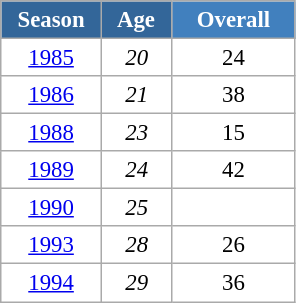<table class="wikitable" style="font-size:95%; text-align:center; border:grey solid 1px; border-collapse:collapse; background:#ffffff;">
<tr>
<th style="background-color:#369; color:white; width:60px;"> Season </th>
<th style="background-color:#369; color:white; width:40px;"> Age </th>
<th style="background-color:#4180be; color:white; width:75px;">Overall</th>
</tr>
<tr>
<td><a href='#'>1985</a></td>
<td><em>20</em></td>
<td>24</td>
</tr>
<tr>
<td><a href='#'>1986</a></td>
<td><em>21</em></td>
<td>38</td>
</tr>
<tr>
<td><a href='#'>1988</a></td>
<td><em>23</em></td>
<td>15</td>
</tr>
<tr>
<td><a href='#'>1989</a></td>
<td><em>24</em></td>
<td>42</td>
</tr>
<tr>
<td><a href='#'>1990</a></td>
<td><em>25</em></td>
<td></td>
</tr>
<tr>
<td><a href='#'>1993</a></td>
<td><em>28</em></td>
<td>26</td>
</tr>
<tr>
<td><a href='#'>1994</a></td>
<td><em>29</em></td>
<td>36</td>
</tr>
</table>
